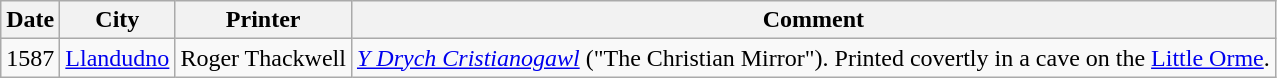<table class="wikitable">
<tr>
<th>Date</th>
<th>City</th>
<th>Printer</th>
<th>Comment</th>
</tr>
<tr>
<td>1587</td>
<td><a href='#'>Llandudno</a></td>
<td>Roger Thackwell</td>
<td><em><a href='#'>Y Drych Cristianogawl</a></em> ("The Christian Mirror"). Printed covertly in a cave on the <a href='#'>Little Orme</a>.</td>
</tr>
</table>
